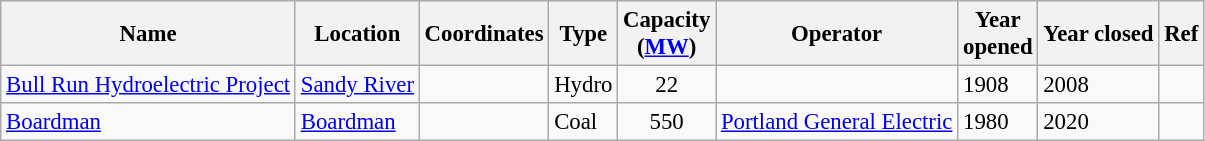<table class="wikitable sortable" style="font-size:95%;">
<tr>
<th>Name</th>
<th>Location</th>
<th>Coordinates</th>
<th>Type</th>
<th>Capacity<br>(<a href='#'>MW</a>)</th>
<th>Operator</th>
<th>Year<br>opened</th>
<th>Year closed</th>
<th>Ref</th>
</tr>
<tr>
<td><a href='#'>Bull Run Hydroelectric Project</a></td>
<td><a href='#'>Sandy River</a></td>
<td></td>
<td>Hydro</td>
<td align="center">22</td>
<td></td>
<td>1908</td>
<td>2008</td>
<td></td>
</tr>
<tr>
<td><a href='#'>Boardman</a></td>
<td><a href='#'>Boardman</a></td>
<td></td>
<td>Coal</td>
<td align="center">550</td>
<td><a href='#'>Portland General Electric</a></td>
<td>1980</td>
<td>2020</td>
<td></td>
</tr>
</table>
